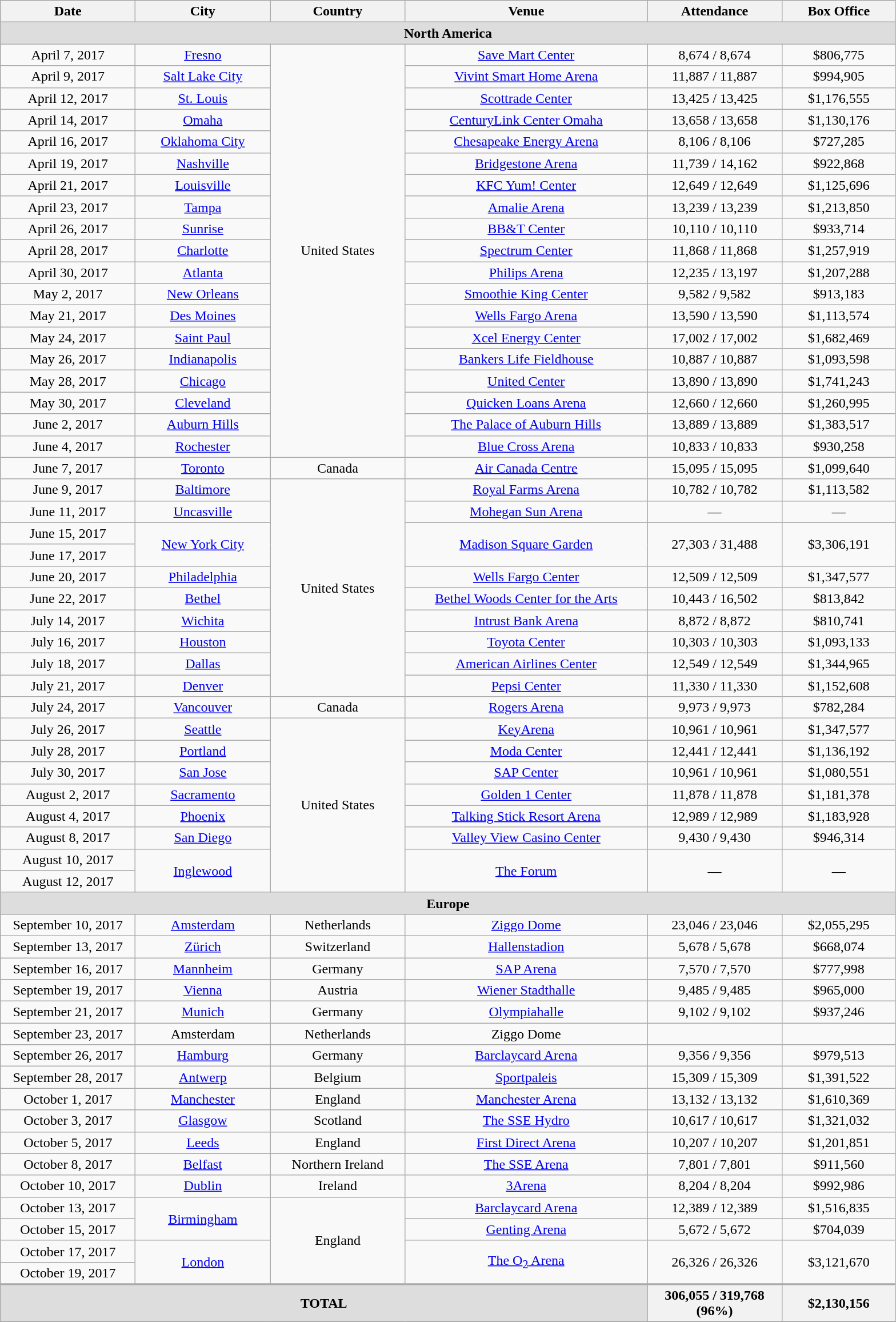<table class="wikitable" style="text-align:center;">
<tr>
<th width="150">Date</th>
<th width="150">City</th>
<th width="150">Country</th>
<th width="275">Venue</th>
<th width="150">Attendance</th>
<th width="125">Box Office</th>
</tr>
<tr>
<td colspan="6" style="background:#ddd;"><strong>North America</strong></td>
</tr>
<tr>
<td>April 7, 2017</td>
<td><a href='#'>Fresno</a></td>
<td rowspan="19">United States</td>
<td><a href='#'>Save Mart Center</a></td>
<td>8,674 / 8,674</td>
<td>$806,775</td>
</tr>
<tr>
<td>April 9, 2017</td>
<td><a href='#'>Salt Lake City</a></td>
<td><a href='#'>Vivint Smart Home Arena</a></td>
<td>11,887 / 11,887</td>
<td>$994,905</td>
</tr>
<tr>
<td>April 12, 2017</td>
<td><a href='#'>St. Louis</a></td>
<td><a href='#'>Scottrade Center</a></td>
<td>13,425 / 13,425</td>
<td>$1,176,555</td>
</tr>
<tr>
<td>April 14, 2017</td>
<td><a href='#'>Omaha</a></td>
<td><a href='#'>CenturyLink Center Omaha</a></td>
<td>13,658 / 13,658</td>
<td>$1,130,176</td>
</tr>
<tr>
<td>April 16, 2017</td>
<td><a href='#'>Oklahoma City</a></td>
<td><a href='#'>Chesapeake Energy Arena</a></td>
<td>8,106 / 8,106</td>
<td>$727,285</td>
</tr>
<tr>
<td>April 19, 2017</td>
<td><a href='#'>Nashville</a></td>
<td><a href='#'>Bridgestone Arena</a></td>
<td>11,739 / 14,162</td>
<td>$922,868</td>
</tr>
<tr>
<td>April 21, 2017</td>
<td><a href='#'>Louisville</a></td>
<td><a href='#'>KFC Yum! Center</a></td>
<td>12,649 / 12,649</td>
<td>$1,125,696</td>
</tr>
<tr>
<td>April 23, 2017</td>
<td><a href='#'>Tampa</a></td>
<td><a href='#'>Amalie Arena</a></td>
<td>13,239 / 13,239</td>
<td>$1,213,850</td>
</tr>
<tr>
<td>April 26, 2017</td>
<td><a href='#'>Sunrise</a></td>
<td><a href='#'>BB&T Center</a></td>
<td>10,110 / 10,110</td>
<td>$933,714</td>
</tr>
<tr>
<td>April 28, 2017</td>
<td><a href='#'>Charlotte</a></td>
<td><a href='#'>Spectrum Center</a></td>
<td>11,868 / 11,868</td>
<td>$1,257,919</td>
</tr>
<tr>
<td>April 30, 2017</td>
<td><a href='#'>Atlanta</a></td>
<td><a href='#'>Philips Arena</a></td>
<td>12,235 / 13,197</td>
<td>$1,207,288</td>
</tr>
<tr>
<td>May 2, 2017</td>
<td><a href='#'>New Orleans</a></td>
<td><a href='#'>Smoothie King Center</a></td>
<td>9,582 / 9,582</td>
<td>$913,183</td>
</tr>
<tr>
<td>May 21, 2017</td>
<td><a href='#'>Des Moines</a></td>
<td><a href='#'>Wells Fargo Arena</a></td>
<td>13,590 / 13,590</td>
<td>$1,113,574</td>
</tr>
<tr>
<td>May 24, 2017</td>
<td><a href='#'>Saint Paul</a></td>
<td><a href='#'>Xcel Energy Center</a></td>
<td>17,002 / 17,002</td>
<td>$1,682,469</td>
</tr>
<tr>
<td>May 26, 2017</td>
<td><a href='#'>Indianapolis</a></td>
<td><a href='#'>Bankers Life Fieldhouse</a></td>
<td>10,887 / 10,887</td>
<td>$1,093,598</td>
</tr>
<tr>
<td>May 28, 2017</td>
<td><a href='#'>Chicago</a></td>
<td><a href='#'>United Center</a></td>
<td>13,890 / 13,890</td>
<td>$1,741,243</td>
</tr>
<tr>
<td>May 30, 2017</td>
<td><a href='#'>Cleveland</a></td>
<td><a href='#'>Quicken Loans Arena</a></td>
<td>12,660 / 12,660</td>
<td>$1,260,995</td>
</tr>
<tr>
<td>June 2, 2017</td>
<td><a href='#'>Auburn Hills</a></td>
<td><a href='#'>The Palace of Auburn Hills</a></td>
<td>13,889 / 13,889</td>
<td>$1,383,517</td>
</tr>
<tr>
<td>June 4, 2017</td>
<td><a href='#'>Rochester</a></td>
<td><a href='#'>Blue Cross Arena</a></td>
<td>10,833 / 10,833</td>
<td>$930,258</td>
</tr>
<tr>
<td>June 7, 2017</td>
<td><a href='#'>Toronto</a></td>
<td>Canada</td>
<td><a href='#'>Air Canada Centre</a></td>
<td>15,095 / 15,095</td>
<td>$1,099,640</td>
</tr>
<tr>
<td>June 9, 2017</td>
<td><a href='#'>Baltimore</a></td>
<td rowspan="10">United States</td>
<td><a href='#'>Royal Farms Arena</a></td>
<td>10,782 / 10,782</td>
<td>$1,113,582</td>
</tr>
<tr>
<td>June 11, 2017</td>
<td><a href='#'>Uncasville</a></td>
<td><a href='#'>Mohegan Sun Arena</a></td>
<td>—</td>
<td>—</td>
</tr>
<tr>
<td>June 15, 2017</td>
<td rowspan="2"><a href='#'>New York City</a></td>
<td rowspan="2"><a href='#'>Madison Square Garden</a></td>
<td rowspan="2">27,303 / 31,488</td>
<td rowspan="2">$3,306,191</td>
</tr>
<tr>
<td>June 17, 2017</td>
</tr>
<tr>
<td>June 20, 2017</td>
<td><a href='#'>Philadelphia</a></td>
<td><a href='#'>Wells Fargo Center</a></td>
<td>12,509 / 12,509</td>
<td>$1,347,577</td>
</tr>
<tr>
<td>June 22, 2017</td>
<td><a href='#'>Bethel</a></td>
<td><a href='#'>Bethel Woods Center for the Arts</a></td>
<td>10,443 / 16,502</td>
<td>$813,842</td>
</tr>
<tr>
<td>July 14, 2017</td>
<td><a href='#'>Wichita</a></td>
<td><a href='#'>Intrust Bank Arena</a></td>
<td>8,872 / 8,872</td>
<td>$810,741</td>
</tr>
<tr>
<td>July 16, 2017</td>
<td><a href='#'>Houston</a></td>
<td><a href='#'>Toyota Center</a></td>
<td>10,303 / 10,303</td>
<td>$1,093,133</td>
</tr>
<tr>
<td>July 18, 2017</td>
<td><a href='#'>Dallas</a></td>
<td><a href='#'>American Airlines Center</a></td>
<td>12,549 / 12,549</td>
<td>$1,344,965</td>
</tr>
<tr>
<td>July 21, 2017</td>
<td><a href='#'>Denver</a></td>
<td><a href='#'>Pepsi Center</a></td>
<td>11,330 / 11,330</td>
<td>$1,152,608</td>
</tr>
<tr>
<td>July 24, 2017</td>
<td><a href='#'>Vancouver</a></td>
<td>Canada</td>
<td><a href='#'>Rogers Arena</a></td>
<td>9,973 / 9,973</td>
<td>$782,284</td>
</tr>
<tr>
<td>July 26, 2017</td>
<td><a href='#'>Seattle</a></td>
<td rowspan="8">United States</td>
<td><a href='#'>KeyArena</a></td>
<td>10,961 / 10,961</td>
<td>$1,347,577</td>
</tr>
<tr>
<td>July 28, 2017</td>
<td><a href='#'>Portland</a></td>
<td><a href='#'>Moda Center</a></td>
<td>12,441 / 12,441</td>
<td>$1,136,192</td>
</tr>
<tr>
<td>July 30, 2017</td>
<td><a href='#'>San Jose</a></td>
<td><a href='#'>SAP Center</a></td>
<td>10,961 / 10,961</td>
<td>$1,080,551</td>
</tr>
<tr>
<td>August 2, 2017</td>
<td><a href='#'>Sacramento</a></td>
<td><a href='#'>Golden 1 Center</a></td>
<td>11,878 / 11,878</td>
<td>$1,181,378</td>
</tr>
<tr>
<td>August 4, 2017</td>
<td><a href='#'>Phoenix</a></td>
<td><a href='#'>Talking Stick Resort Arena</a></td>
<td>12,989 / 12,989</td>
<td>$1,183,928</td>
</tr>
<tr>
<td>August 8, 2017</td>
<td><a href='#'>San Diego</a></td>
<td><a href='#'>Valley View Casino Center</a></td>
<td>9,430 / 9,430</td>
<td>$946,314</td>
</tr>
<tr>
<td>August 10, 2017</td>
<td rowspan="2"><a href='#'>Inglewood</a></td>
<td rowspan="2"><a href='#'>The Forum</a></td>
<td rowspan="2">—</td>
<td rowspan="2">—</td>
</tr>
<tr>
<td>August 12, 2017</td>
</tr>
<tr>
<td colspan="6" style="background:#ddd;"><strong>Europe</strong></td>
</tr>
<tr>
<td>September 10, 2017</td>
<td><a href='#'>Amsterdam</a></td>
<td>Netherlands</td>
<td><a href='#'>Ziggo Dome</a></td>
<td>23,046 / 23,046</td>
<td>$2,055,295</td>
</tr>
<tr>
<td>September 13, 2017</td>
<td><a href='#'>Zürich</a></td>
<td>Switzerland</td>
<td><a href='#'>Hallenstadion</a></td>
<td>5,678 / 5,678</td>
<td>$668,074</td>
</tr>
<tr>
<td>September 16, 2017</td>
<td><a href='#'>Mannheim</a></td>
<td>Germany</td>
<td><a href='#'>SAP Arena</a></td>
<td>7,570 / 7,570</td>
<td>$777,998</td>
</tr>
<tr>
<td>September 19, 2017</td>
<td><a href='#'>Vienna</a></td>
<td>Austria</td>
<td><a href='#'>Wiener Stadthalle</a></td>
<td>9,485 / 9,485</td>
<td>$965,000</td>
</tr>
<tr>
<td>September 21, 2017</td>
<td><a href='#'>Munich</a></td>
<td>Germany</td>
<td><a href='#'>Olympiahalle</a></td>
<td>9,102 / 9,102</td>
<td>$937,246</td>
</tr>
<tr>
<td>September 23, 2017</td>
<td>Amsterdam</td>
<td>Netherlands</td>
<td>Ziggo Dome</td>
<td></td>
<td></td>
</tr>
<tr>
<td>September 26, 2017</td>
<td><a href='#'>Hamburg</a></td>
<td>Germany</td>
<td><a href='#'>Barclaycard Arena</a></td>
<td>9,356 / 9,356</td>
<td>$979,513</td>
</tr>
<tr>
<td>September 28, 2017</td>
<td><a href='#'>Antwerp</a></td>
<td>Belgium</td>
<td><a href='#'>Sportpaleis</a></td>
<td>15,309 / 15,309</td>
<td>$1,391,522</td>
</tr>
<tr>
<td>October 1, 2017</td>
<td><a href='#'>Manchester</a></td>
<td>England</td>
<td><a href='#'>Manchester Arena</a></td>
<td>13,132 / 13,132</td>
<td>$1,610,369</td>
</tr>
<tr>
<td>October 3, 2017</td>
<td><a href='#'>Glasgow</a></td>
<td>Scotland</td>
<td><a href='#'>The SSE Hydro</a></td>
<td>10,617 / 10,617</td>
<td>$1,321,032</td>
</tr>
<tr>
<td>October 5, 2017</td>
<td><a href='#'>Leeds</a></td>
<td>England</td>
<td><a href='#'>First Direct Arena</a></td>
<td>10,207 / 10,207</td>
<td>$1,201,851</td>
</tr>
<tr>
<td>October 8, 2017</td>
<td><a href='#'>Belfast</a></td>
<td>Northern Ireland</td>
<td><a href='#'>The SSE Arena</a></td>
<td>7,801 / 7,801</td>
<td>$911,560</td>
</tr>
<tr>
<td>October 10, 2017</td>
<td><a href='#'>Dublin</a></td>
<td>Ireland</td>
<td><a href='#'>3Arena</a></td>
<td>8,204 / 8,204</td>
<td>$992,986</td>
</tr>
<tr>
<td>October 13, 2017</td>
<td rowspan="2"><a href='#'>Birmingham</a></td>
<td rowspan="4">England</td>
<td><a href='#'>Barclaycard Arena</a></td>
<td>12,389 / 12,389</td>
<td>$1,516,835</td>
</tr>
<tr>
<td>October 15, 2017</td>
<td><a href='#'>Genting Arena</a></td>
<td>5,672 / 5,672</td>
<td>$704,039</td>
</tr>
<tr>
<td>October 17, 2017</td>
<td rowspan="2"><a href='#'>London</a></td>
<td rowspan="2"><a href='#'>The O<sub>2</sub> Arena</a></td>
<td rowspan="2">26,326 / 26,326</td>
<td rowspan="2">$3,121,670</td>
</tr>
<tr>
<td>October 19, 2017</td>
</tr>
<tr>
</tr>
<tr style="border-top:2px solid #aaaaaa">
<th colspan="4" style="background:#ddd;">TOTAL</th>
<th>306,055 / 319,768 <br> (96%)</th>
<th>$2,130,156</th>
</tr>
<tr>
</tr>
</table>
